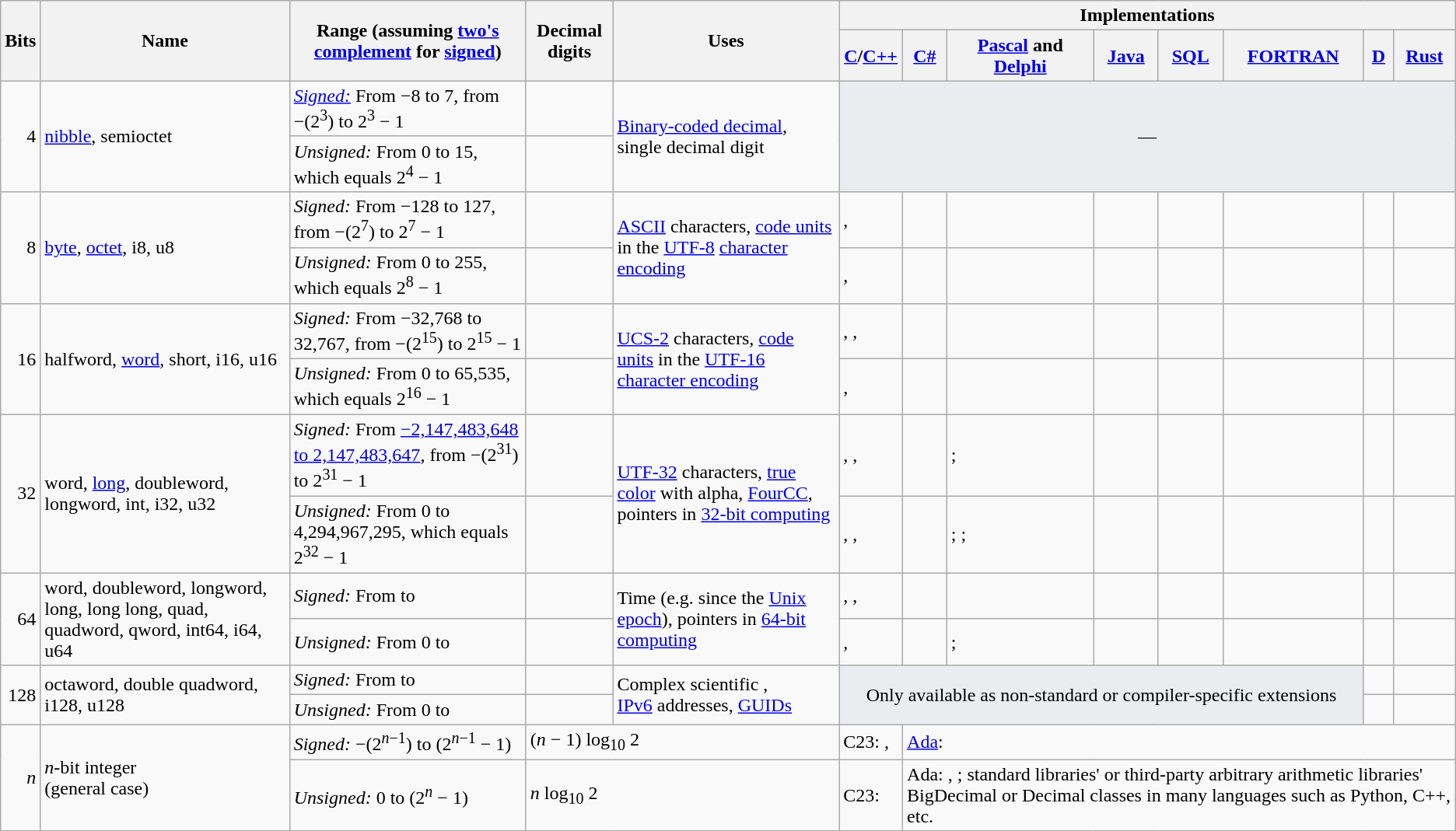<table class="wikitable">
<tr>
<th rowspan="2">Bits</th>
<th rowspan="2">Name</th>
<th rowspan="2">Range (assuming <a href='#'>two's complement</a> for <a href='#'>signed</a>)</th>
<th rowspan="2">Decimal digits</th>
<th rowspan="2">Uses</th>
<th colspan="8" scope="col">Implementations</th>
</tr>
<tr>
<th><a href='#'>C</a>/<a href='#'>C++</a></th>
<th><a href='#'>C#</a></th>
<th><a href='#'>Pascal</a> and <a href='#'>Delphi</a></th>
<th><a href='#'>Java</a></th>
<th><a href='#'>SQL</a></th>
<th><a href='#'>FORTRAN</a></th>
<th><a href='#'>D</a></th>
<th><a href='#'>Rust</a></th>
</tr>
<tr>
<td rowspan="2" style="text-align: right;">4</td>
<td rowspan="2"><a href='#'>nibble</a>, semioctet</td>
<td><em><a href='#'>Signed:</a></em> From −8 to 7, from −(2<sup>3</sup>) to 2<sup>3</sup> − 1</td>
<td style="text-align: right;"></td>
<td rowspan="2"><a href='#'>Binary-coded decimal</a>, single decimal digit </td>
<td colspan="8" rowspan="2" style="text-align: center; background: #eaecf0;">—</td>
</tr>
<tr>
<td><em>Unsigned:</em> From 0 to 15, which equals 2<sup>4</sup> − 1</td>
<td style="text-align: right;"></td>
</tr>
<tr>
<td rowspan="2" style="text-align:right;">8</td>
<td rowspan="2"><a href='#'>byte</a>, <a href='#'>octet</a>, i8, u8</td>
<td><em>Signed:</em> From −128 to 127, from −(2<sup>7</sup>) to 2<sup>7</sup> − 1</td>
<td style="text-align: right;"></td>
<td rowspan="2"><a href='#'>ASCII</a> characters, <a href='#'>code units</a> in the <a href='#'>UTF-8</a> <a href='#'>character encoding</a></td>
<td>, </td>
<td></td>
<td></td>
<td></td>
<td></td>
<td></td>
<td></td>
<td></td>
</tr>
<tr>
<td><em>Unsigned:</em> From 0 to 255, which equals 2<sup>8</sup> − 1</td>
<td style="text-align: right;"></td>
<td>, </td>
<td></td>
<td></td>
<td></td>
<td></td>
<td></td>
<td></td>
<td></td>
</tr>
<tr>
<td rowspan="2" style="text-align: right;">16</td>
<td rowspan="2">halfword, <a href='#'>word</a>, short, i16, u16</td>
<td><em>Signed:</em> From −32,768 to 32,767, from −(2<sup>15</sup>) to 2<sup>15</sup> − 1</td>
<td style="text-align: right;"></td>
<td rowspan="2"><a href='#'>UCS-2</a> characters, <a href='#'>code units</a> in the <a href='#'>UTF-16</a> <a href='#'>character encoding</a></td>
<td>, , </td>
<td></td>
<td></td>
<td></td>
<td></td>
<td></td>
<td></td>
<td></td>
</tr>
<tr>
<td><em>Unsigned:</em> From 0 to 65,535, which equals 2<sup>16</sup> − 1</td>
<td style="text-align: right;"></td>
<td>, </td>
<td></td>
<td></td>
<td></td>
<td></td>
<td></td>
<td></td>
<td></td>
</tr>
<tr>
<td rowspan="2" style="text-align: right;">32</td>
<td rowspan="2">word, <a href='#'>long</a>, doubleword, longword, int, i32, u32</td>
<td><em>Signed:</em> From <a href='#'>−2,147,483,648 to 2,147,483,647</a>, from −(2<sup>31</sup>) to 2<sup>31</sup> − 1</td>
<td style="text-align: right;"></td>
<td rowspan="2"><a href='#'>UTF-32</a> characters, <a href='#'>true color</a> with alpha, <a href='#'>FourCC</a>, pointers in <a href='#'>32-bit computing</a></td>
<td>, , </td>
<td></td>
<td>; </td>
<td></td>
<td></td>
<td></td>
<td></td>
<td></td>
</tr>
<tr>
<td><em>Unsigned:</em> From 0 to 4,294,967,295, which equals 2<sup>32</sup> − 1</td>
<td style="text-align: right;"></td>
<td>, , </td>
<td></td>
<td>; ; </td>
<td></td>
<td></td>
<td></td>
<td></td>
<td></td>
</tr>
<tr>
<td rowspan="2" style="text-align: right;">64</td>
<td rowspan="2">word, doubleword, longword, long, long long, quad, quadword, qword, int64, i64, u64</td>
<td><em>Signed:</em> From  to </td>
<td style="text-align: right;"></td>
<td rowspan="2">Time (e.g.  since the <a href='#'>Unix epoch</a>), pointers in <a href='#'>64-bit computing</a></td>
<td>, , </td>
<td></td>
<td></td>
<td></td>
<td></td>
<td></td>
<td></td>
<td></td>
</tr>
<tr>
<td><em>Unsigned:</em> From 0 to </td>
<td style="text-align: right;"></td>
<td>, </td>
<td></td>
<td>; </td>
<td></td>
<td></td>
<td></td>
<td></td>
<td></td>
</tr>
<tr>
<td rowspan="2" style="text-align: right;">128</td>
<td rowspan="2">octaword, double quadword, i128, u128</td>
<td><em>Signed:</em> From  to </td>
<td style="text-align:right;"></td>
<td rowspan="2">Complex scientific ,<br><a href='#'>IPv6</a> addresses,
<a href='#'>GUIDs</a></td>
<td colspan="6" rowspan="2" style="text-align: center; background: #eaecf0;">Only available as non-standard or compiler-specific extensions</td>
<td></td>
<td></td>
</tr>
<tr>
<td><em>Unsigned:</em> From 0 to </td>
<td style="text-align: right;"></td>
<td></td>
<td></td>
</tr>
<tr>
<td rowspan="2" style="text-align: right;"><em>n</em></td>
<td rowspan="2"><em>n</em>-bit integer<br> (general case)</td>
<td><em>Signed:</em> −(2<sup><em>n</em>−1</sup>) to (2<sup><em>n</em>−1</sup> − 1)</td>
<td colspan="2">(<em>n</em> − 1) log<sub>10</sub> 2</td>
<td>C23: , </td>
<td colspan="7"><a href='#'>Ada</a>: </td>
</tr>
<tr>
<td><em>Unsigned:</em> 0 to (2<sup><em>n</em></sup> − 1)</td>
<td colspan="2"><em>n</em> log<sub>10</sub> 2</td>
<td>C23: </td>
<td colspan="7">Ada: , ; standard libraries' or third-party arbitrary arithmetic libraries' BigDecimal or Decimal classes in many languages such as Python, C++, etc.</td>
</tr>
</table>
